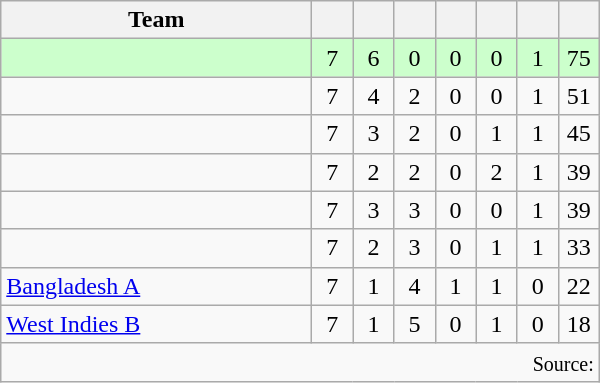<table class="wikitable" style="text-align:center">
<tr>
<th width=200>Team</th>
<th width=20></th>
<th width=20></th>
<th width=20></th>
<th width=20></th>
<th width=20></th>
<th width=20></th>
<th width=20></th>
</tr>
<tr style="background:#cfc">
<td style="text-align:left;"></td>
<td>7</td>
<td>6</td>
<td>0</td>
<td>0</td>
<td>0</td>
<td>1</td>
<td>75</td>
</tr>
<tr>
<td style="text-align:left;"></td>
<td>7</td>
<td>4</td>
<td>2</td>
<td>0</td>
<td>0</td>
<td>1</td>
<td>51</td>
</tr>
<tr>
<td style="text-align:left;"></td>
<td>7</td>
<td>3</td>
<td>2</td>
<td>0</td>
<td>1</td>
<td>1</td>
<td>45</td>
</tr>
<tr>
<td style="text-align:left;"></td>
<td>7</td>
<td>2</td>
<td>2</td>
<td>0</td>
<td>2</td>
<td>1</td>
<td>39</td>
</tr>
<tr>
<td style="text-align:left;"></td>
<td>7</td>
<td>3</td>
<td>3</td>
<td>0</td>
<td>0</td>
<td>1</td>
<td>39</td>
</tr>
<tr>
<td style="text-align:left;"></td>
<td>7</td>
<td>2</td>
<td>3</td>
<td>0</td>
<td>1</td>
<td>1</td>
<td>33</td>
</tr>
<tr>
<td style="text-align:left;"> <a href='#'>Bangladesh A</a></td>
<td>7</td>
<td>1</td>
<td>4</td>
<td>1</td>
<td>1</td>
<td>0</td>
<td>22</td>
</tr>
<tr>
<td style="text-align:left;"> <a href='#'>West Indies B</a></td>
<td>7</td>
<td>1</td>
<td>5</td>
<td>0</td>
<td>1</td>
<td>0</td>
<td>18</td>
</tr>
<tr>
<td colspan="8" style="text-align:right;"><small>Source: </small></td>
</tr>
</table>
